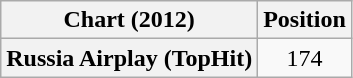<table class="wikitable plainrowheaders" style="text-align:center;">
<tr>
<th scope="col">Chart (2012)</th>
<th scope="col">Position</th>
</tr>
<tr>
<th scope="row">Russia Airplay (TopHit)</th>
<td style="text-align:center;">174</td>
</tr>
</table>
